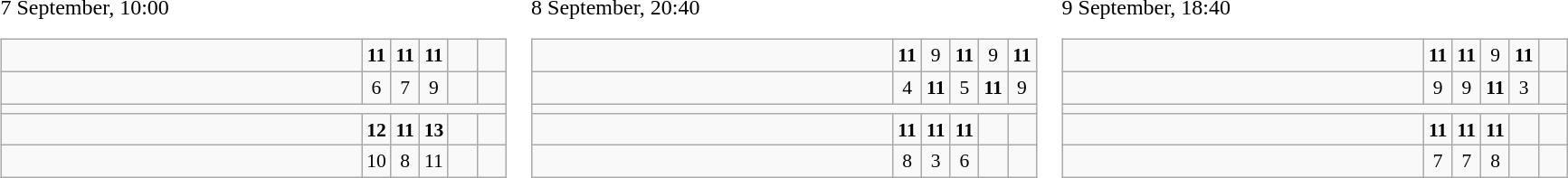<table>
<tr>
<td>7 September, 10:00<br><table class="wikitable" style="text-align:center; font-size:90%;">
<tr>
<td style="width:18em; text-align:left;"><strong></strong></td>
<td style="width:1em"><strong>11</strong></td>
<td style="width:1em"><strong>11</strong></td>
<td style="width:1em"><strong>11</strong></td>
<td style="width:1em"></td>
<td style="width:1em"></td>
</tr>
<tr>
<td style="text-align:left;"></td>
<td>6</td>
<td>7</td>
<td>9</td>
<td></td>
<td></td>
</tr>
<tr>
<td colspan="6"></td>
</tr>
<tr>
<td style="text-align:left;"><strong></strong></td>
<td><strong>12</strong></td>
<td><strong>11</strong></td>
<td><strong>13</strong></td>
<td></td>
<td></td>
</tr>
<tr>
<td style="text-align:left;"></td>
<td>10</td>
<td>8</td>
<td>11</td>
<td></td>
<td></td>
</tr>
</table>
</td>
<td>8 September, 20:40<br><table class="wikitable" style="text-align:center; font-size:90%;">
<tr>
<td style="width:18em; text-align:left;"><strong></strong></td>
<td style="width:1em"><strong>11</strong></td>
<td style="width:1em">9</td>
<td style="width:1em"><strong>11</strong></td>
<td style="width:1em">9</td>
<td style="width:1em"><strong>11</strong></td>
</tr>
<tr>
<td style="text-align:left;"></td>
<td>4</td>
<td><strong>11</strong></td>
<td>5</td>
<td><strong>11</strong></td>
<td>9</td>
</tr>
<tr>
<td colspan="6"></td>
</tr>
<tr>
<td style="text-align:left;"><strong></strong></td>
<td><strong>11</strong></td>
<td><strong>11</strong></td>
<td><strong>11</strong></td>
<td></td>
<td></td>
</tr>
<tr>
<td style="text-align:left;"></td>
<td>8</td>
<td>3</td>
<td>6</td>
<td></td>
<td></td>
</tr>
</table>
</td>
<td>9 September, 18:40<br><table class="wikitable" style="text-align:center; font-size:90%;">
<tr>
<td style="width:18em; text-align:left;"><strong></strong></td>
<td style="width:1em"><strong>11</strong></td>
<td style="width:1em"><strong>11</strong></td>
<td style="width:1em">9</td>
<td style="width:1em"><strong>11</strong></td>
<td style="width:1em"></td>
</tr>
<tr>
<td style="text-align:left;"></td>
<td>9</td>
<td>9</td>
<td><strong>11</strong></td>
<td>3</td>
<td></td>
</tr>
<tr>
<td colspan="6"></td>
</tr>
<tr>
<td style="text-align:left;"><strong></strong></td>
<td><strong>11</strong></td>
<td><strong>11</strong></td>
<td><strong>11</strong></td>
<td></td>
<td></td>
</tr>
<tr>
<td style="text-align:left;"></td>
<td>7</td>
<td>7</td>
<td>8</td>
<td></td>
<td></td>
</tr>
</table>
</td>
</tr>
</table>
